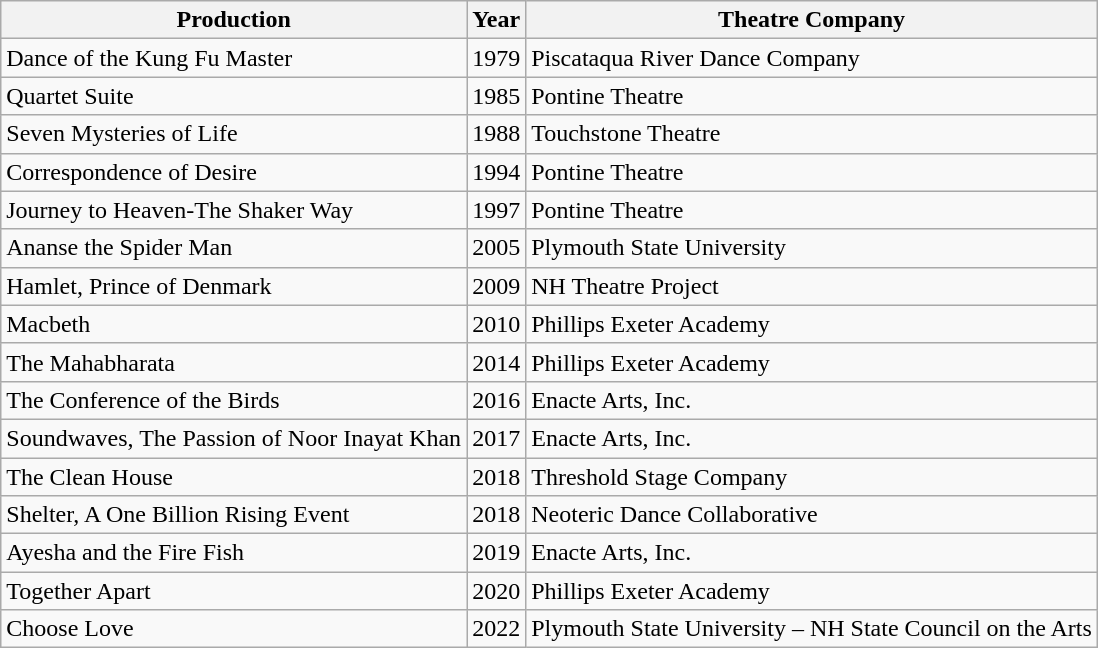<table class="wikitable">
<tr>
<th>Production</th>
<th>Year</th>
<th>Theatre Company</th>
</tr>
<tr>
<td>Dance of the Kung Fu Master</td>
<td>1979</td>
<td>Piscataqua River Dance Company</td>
</tr>
<tr>
<td>Quartet Suite</td>
<td>1985</td>
<td>Pontine Theatre</td>
</tr>
<tr>
<td>Seven Mysteries of Life</td>
<td>1988</td>
<td>Touchstone Theatre</td>
</tr>
<tr>
<td>Correspondence of Desire</td>
<td>1994</td>
<td>Pontine Theatre</td>
</tr>
<tr>
<td>Journey to Heaven-The Shaker Way</td>
<td>1997</td>
<td>Pontine Theatre</td>
</tr>
<tr>
<td>Ananse the Spider Man</td>
<td>2005</td>
<td>Plymouth State University</td>
</tr>
<tr>
<td>Hamlet, Prince of Denmark</td>
<td>2009</td>
<td>NH Theatre Project</td>
</tr>
<tr>
<td>Macbeth</td>
<td>2010</td>
<td>Phillips Exeter Academy</td>
</tr>
<tr>
<td>The Mahabharata</td>
<td>2014</td>
<td>Phillips Exeter Academy</td>
</tr>
<tr>
<td>The Conference of the Birds</td>
<td>2016</td>
<td>Enacte Arts, Inc.</td>
</tr>
<tr>
<td>Soundwaves, The Passion of Noor Inayat Khan</td>
<td>2017</td>
<td>Enacte Arts, Inc.</td>
</tr>
<tr>
<td>The Clean House</td>
<td>2018</td>
<td>Threshold Stage Company</td>
</tr>
<tr>
<td>Shelter, A One Billion Rising Event</td>
<td>2018</td>
<td>Neoteric Dance Collaborative</td>
</tr>
<tr>
<td>Ayesha and the Fire Fish</td>
<td>2019</td>
<td>Enacte Arts, Inc.</td>
</tr>
<tr>
<td>Together Apart</td>
<td>2020</td>
<td>Phillips Exeter Academy</td>
</tr>
<tr>
<td>Choose Love</td>
<td>2022</td>
<td>Plymouth State University – NH State Council on the Arts</td>
</tr>
</table>
